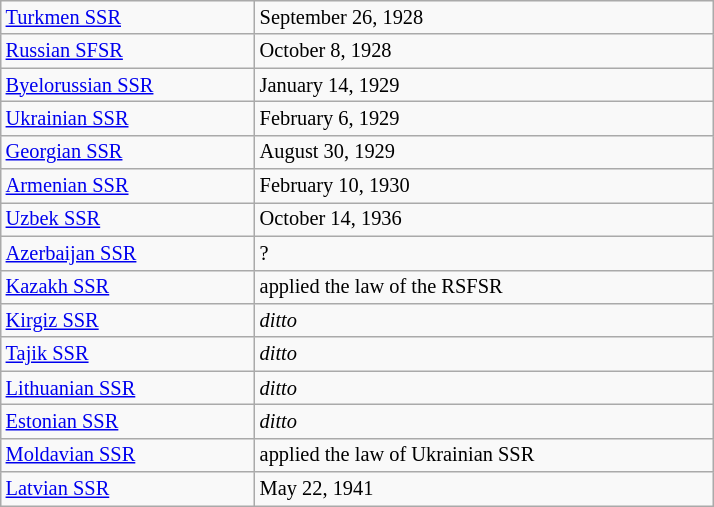<table class="wikitable" style="float:right; margin:0 0 0.5em 1em; width:35em; max-width:40%; font-size:85%;" cellspacing=0>
<tr>
<td><a href='#'>Turkmen SSR</a></td>
<td>September 26, 1928</td>
</tr>
<tr>
<td><a href='#'>Russian SFSR</a></td>
<td>October 8, 1928</td>
</tr>
<tr>
<td><a href='#'>Byelorussian SSR</a></td>
<td>January 14, 1929</td>
</tr>
<tr>
<td><a href='#'>Ukrainian SSR</a></td>
<td>February 6, 1929</td>
</tr>
<tr>
<td><a href='#'>Georgian SSR</a></td>
<td>August 30, 1929</td>
</tr>
<tr>
<td><a href='#'>Armenian SSR</a></td>
<td>February 10, 1930</td>
</tr>
<tr>
<td><a href='#'>Uzbek SSR</a></td>
<td>October 14, 1936</td>
</tr>
<tr>
<td><a href='#'>Azerbaijan SSR</a></td>
<td>?</td>
</tr>
<tr>
<td><a href='#'>Kazakh SSR</a></td>
<td>applied the law of the RSFSR</td>
</tr>
<tr>
<td><a href='#'>Kirgiz SSR</a></td>
<td><em>ditto</em></td>
</tr>
<tr>
<td><a href='#'>Tajik SSR</a></td>
<td><em>ditto</em></td>
</tr>
<tr>
<td><a href='#'>Lithuanian SSR</a></td>
<td><em>ditto</em></td>
</tr>
<tr>
<td><a href='#'>Estonian SSR</a></td>
<td><em>ditto</em></td>
</tr>
<tr>
<td><a href='#'>Moldavian SSR</a></td>
<td>applied the law of Ukrainian SSR</td>
</tr>
<tr>
<td><a href='#'>Latvian SSR</a></td>
<td>May 22, 1941</td>
</tr>
</table>
